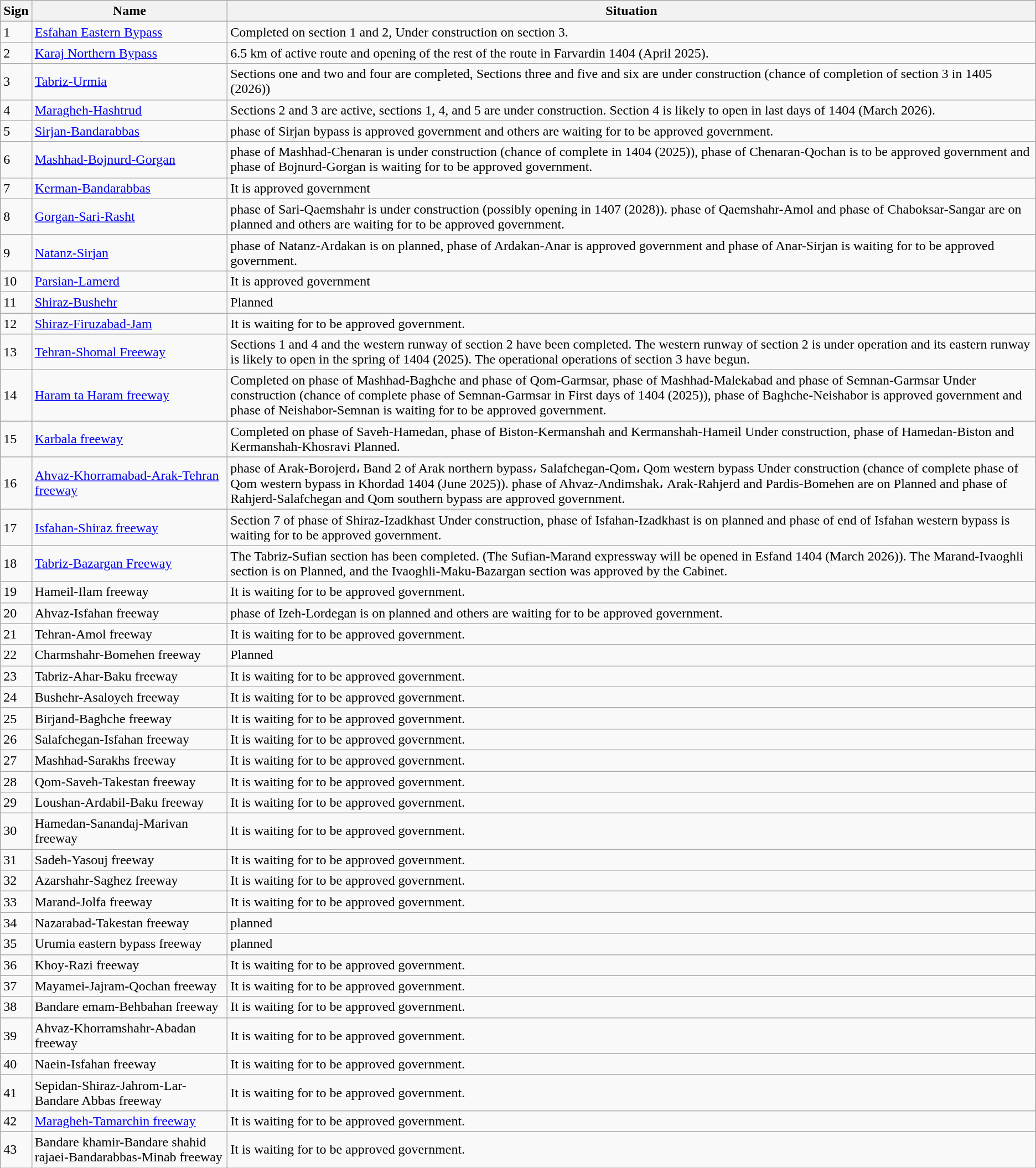<table class="wikitable">
<tr>
<th>Sign</th>
<th>Name</th>
<th>Situation</th>
</tr>
<tr>
<td>1</td>
<td><a href='#'>Esfahan Eastern Bypass</a></td>
<td>Completed on section 1 and 2, Under construction on section 3.</td>
</tr>
<tr>
<td>2</td>
<td><a href='#'>Karaj Northern Bypass</a></td>
<td>6.5 km of active route and opening of the rest of the route in Farvardin 1404 (April 2025).</td>
</tr>
<tr>
<td>3</td>
<td><a href='#'>Tabriz-Urmia</a></td>
<td>Sections one and two and four are completed, Sections three and five and six are under construction (chance of completion of section 3 in 1405 (2026))</td>
</tr>
<tr>
<td>4</td>
<td><a href='#'>Maragheh-Hashtrud</a></td>
<td>Sections 2 and 3 are active, sections 1, 4, and 5 are under construction. Section 4 is likely to open in last days of 1404 (March 2026).</td>
</tr>
<tr>
<td>5</td>
<td><a href='#'>Sirjan-Bandarabbas</a></td>
<td>phase of Sirjan bypass is approved government and others are waiting for to be approved government.</td>
</tr>
<tr>
<td>6</td>
<td><a href='#'>Mashhad-Bojnurd-Gorgan</a></td>
<td>phase of Mashhad-Chenaran is under construction (chance of complete in 1404 (2025)), phase of Chenaran-Qochan is to be approved government and phase of Bojnurd-Gorgan is waiting for to be approved government.</td>
</tr>
<tr>
<td>7</td>
<td><a href='#'>Kerman-Bandarabbas</a></td>
<td>It is approved government</td>
</tr>
<tr>
<td>8</td>
<td><a href='#'>Gorgan-Sari-Rasht</a></td>
<td>phase of Sari-Qaemshahr is under construction (possibly opening in 1407 (2028)). phase of Qaemshahr-Amol and phase of Chaboksar-Sangar are on planned and others are waiting for to be approved government.</td>
</tr>
<tr>
<td>9</td>
<td><a href='#'>Natanz-Sirjan</a></td>
<td>phase of Natanz-Ardakan is on planned, phase of Ardakan-Anar is approved government and phase of Anar-Sirjan is waiting for to be approved government.</td>
</tr>
<tr>
<td>10</td>
<td><a href='#'>Parsian-Lamerd</a></td>
<td>It is approved government</td>
</tr>
<tr>
<td>11</td>
<td><a href='#'>Shiraz-Bushehr</a></td>
<td>Planned</td>
</tr>
<tr>
<td>12</td>
<td><a href='#'>Shiraz-Firuzabad-Jam</a></td>
<td>It is waiting for to be approved government.</td>
</tr>
<tr>
<td>13</td>
<td><a href='#'>Tehran-Shomal Freeway</a></td>
<td>Sections 1 and 4 and the western runway of section 2 have been completed. The western runway of section 2 is under operation and its eastern runway is likely to open in the spring of 1404 (2025). The operational operations of section 3 have begun.</td>
</tr>
<tr>
<td>14</td>
<td><a href='#'>Haram ta Haram freeway</a></td>
<td>Completed on phase of Mashhad-Baghche and phase of Qom-Garmsar, phase of Mashhad-Malekabad and phase of Semnan-Garmsar Under construction (chance of complete phase of Semnan-Garmsar in First days of 1404 (2025)), phase of Baghche-Neishabor is approved government and phase of Neishabor-Semnan is waiting for to be approved government.</td>
</tr>
<tr>
<td>15</td>
<td><a href='#'>Karbala freeway</a></td>
<td>Completed on phase of Saveh-Hamedan, phase of Biston-Kermanshah and Kermanshah-Hameil Under construction, phase of Hamedan-Biston and Kermanshah-Khosravi Planned.</td>
</tr>
<tr>
<td>16</td>
<td><a href='#'>Ahvaz-Khorramabad-Arak-Tehran freeway</a></td>
<td>phase of Arak-Borojerd، Band 2 of Arak northern bypass، Salafchegan-Qom، Qom western bypass Under construction (chance of complete phase of Qom western bypass in Khordad 1404 (June 2025)). phase of Ahvaz-Andimshak، Arak-Rahjerd and Pardis-Bomehen are on Planned and phase of Rahjerd-Salafchegan and Qom southern bypass are approved government.</td>
</tr>
<tr>
<td>17</td>
<td><a href='#'>Isfahan-Shiraz freeway</a></td>
<td>Section 7 of phase of Shiraz-Izadkhast Under construction, phase of Isfahan-Izadkhast is on planned and phase of end of Isfahan western bypass is waiting for to be approved government.</td>
</tr>
<tr>
<td>18</td>
<td><a href='#'>Tabriz-Bazargan Freeway</a></td>
<td>The Tabriz-Sufian section has been completed. (The Sufian-Marand expressway will be opened in Esfand 1404 (March 2026)). The Marand-Ivaoghli section is on Planned, and the Ivaoghli-Maku-Bazargan section was approved by the Cabinet.</td>
</tr>
<tr>
<td>19</td>
<td>Hameil-Ilam freeway</td>
<td>It is waiting for to be approved government.</td>
</tr>
<tr>
<td>20</td>
<td>Ahvaz-Isfahan freeway</td>
<td>phase of Izeh-Lordegan is on planned and others are waiting for to be approved government.</td>
</tr>
<tr>
<td>21</td>
<td>Tehran-Amol freeway</td>
<td>It is waiting for to be approved government.</td>
</tr>
<tr>
<td>22</td>
<td>Charmshahr-Bomehen freeway</td>
<td>Planned</td>
</tr>
<tr>
<td>23</td>
<td>Tabriz-Ahar-Baku freeway</td>
<td>It is waiting for to be approved government.</td>
</tr>
<tr>
<td>24</td>
<td>Bushehr-Asaloyeh freeway</td>
<td>It is waiting for to be approved government.</td>
</tr>
<tr>
<td>25</td>
<td>Birjand-Baghche freeway</td>
<td>It is waiting for to be approved government.</td>
</tr>
<tr>
<td>26</td>
<td>Salafchegan-Isfahan freeway</td>
<td>It is waiting for to be approved government.</td>
</tr>
<tr>
<td>27</td>
<td>Mashhad-Sarakhs freeway</td>
<td>It is waiting for to be approved government.</td>
</tr>
<tr>
<td>28</td>
<td>Qom-Saveh-Takestan freeway</td>
<td>It is waiting for to be approved government.</td>
</tr>
<tr>
<td>29</td>
<td>Loushan-Ardabil-Baku freeway</td>
<td>It is waiting for to be approved government.</td>
</tr>
<tr>
<td>30</td>
<td>Hamedan-Sanandaj-Marivan freeway</td>
<td>It is waiting for to be approved government.</td>
</tr>
<tr>
<td>31</td>
<td>Sadeh-Yasouj freeway</td>
<td>It is waiting for to be approved government.</td>
</tr>
<tr>
<td>32</td>
<td>Azarshahr-Saghez freeway</td>
<td>It is waiting for to be approved government.</td>
</tr>
<tr>
<td>33</td>
<td>Marand-Jolfa freeway</td>
<td>It is waiting for to be approved government.</td>
</tr>
<tr>
<td>34</td>
<td>Nazarabad-Takestan freeway</td>
<td>planned</td>
</tr>
<tr>
<td>35</td>
<td>Urumia eastern bypass freeway</td>
<td>planned</td>
</tr>
<tr>
<td>36</td>
<td>Khoy-Razi freeway</td>
<td>It is waiting for to be approved government.</td>
</tr>
<tr>
<td>37</td>
<td>Mayamei-Jajram-Qochan freeway</td>
<td>It is waiting for to be approved government.</td>
</tr>
<tr>
<td>38</td>
<td>Bandare emam-Behbahan freeway</td>
<td>It is waiting for to be approved government.</td>
</tr>
<tr>
<td>39</td>
<td>Ahvaz-Khorramshahr-Abadan freeway</td>
<td>It is waiting for to be approved government.</td>
</tr>
<tr>
<td>40</td>
<td>Naein-Isfahan freeway</td>
<td>It is waiting for to be approved government.</td>
</tr>
<tr>
<td>41</td>
<td>Sepidan-Shiraz-Jahrom-Lar-Bandare Abbas freeway</td>
<td>It is waiting for to be approved government.</td>
</tr>
<tr>
<td>42</td>
<td><a href='#'>Maragheh-Tamarchin freeway</a></td>
<td>It is waiting for to be approved government.</td>
</tr>
<tr>
<td>43</td>
<td>Bandare khamir-Bandare shahid rajaei-Bandarabbas-Minab freeway</td>
<td>It is waiting for to be approved government.</td>
</tr>
</table>
